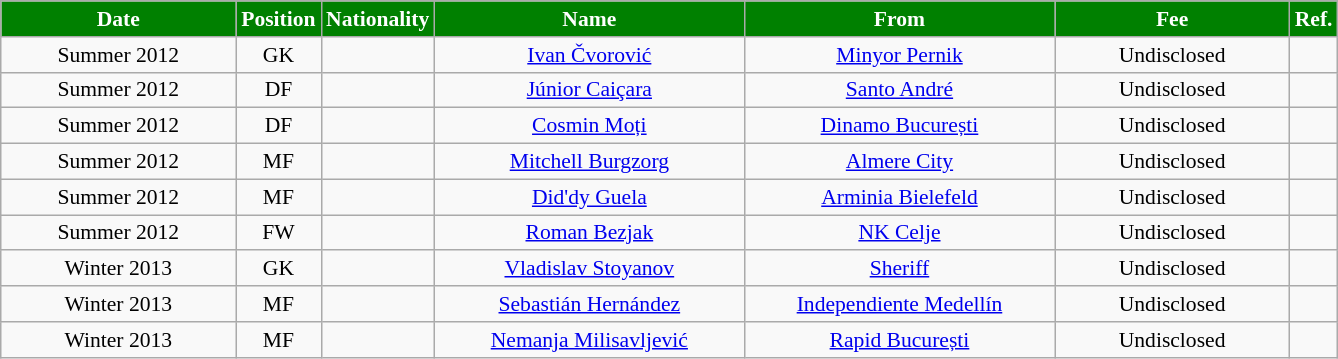<table class="wikitable"  style="text-align:center; font-size:90%; ">
<tr>
<th style="background:green; color:white; width:150px;">Date</th>
<th style="background:green; color:white; width:50px;">Position</th>
<th style="background:green; color:white; width:50px;">Nationality</th>
<th style="background:green; color:white; width:200px;">Name</th>
<th style="background:green; color:white; width:200px;">From</th>
<th style="background:green; color:white; width:150px;">Fee</th>
<th style="background:green; color:white; width:25px;">Ref.</th>
</tr>
<tr>
<td>Summer 2012</td>
<td>GK</td>
<td></td>
<td><a href='#'>Ivan Čvorović</a></td>
<td><a href='#'>Minyor Pernik</a></td>
<td>Undisclosed</td>
<td></td>
</tr>
<tr>
<td>Summer 2012</td>
<td>DF</td>
<td></td>
<td><a href='#'>Júnior Caiçara</a></td>
<td><a href='#'>Santo André</a></td>
<td>Undisclosed</td>
<td></td>
</tr>
<tr>
<td>Summer 2012</td>
<td>DF</td>
<td></td>
<td><a href='#'>Cosmin Moți</a></td>
<td><a href='#'>Dinamo București</a></td>
<td>Undisclosed</td>
<td></td>
</tr>
<tr>
<td>Summer 2012</td>
<td>MF</td>
<td></td>
<td><a href='#'>Mitchell Burgzorg</a></td>
<td><a href='#'>Almere City</a></td>
<td>Undisclosed</td>
<td></td>
</tr>
<tr>
<td>Summer 2012</td>
<td>MF</td>
<td></td>
<td><a href='#'>Did'dy Guela</a></td>
<td><a href='#'>Arminia Bielefeld</a></td>
<td>Undisclosed</td>
<td></td>
</tr>
<tr>
<td>Summer 2012</td>
<td>FW</td>
<td></td>
<td><a href='#'>Roman Bezjak</a></td>
<td><a href='#'>NK Celje</a></td>
<td>Undisclosed</td>
<td></td>
</tr>
<tr>
<td>Winter 2013</td>
<td>GK</td>
<td></td>
<td><a href='#'>Vladislav Stoyanov</a></td>
<td><a href='#'>Sheriff</a></td>
<td>Undisclosed</td>
<td></td>
</tr>
<tr>
<td>Winter 2013</td>
<td>MF</td>
<td></td>
<td><a href='#'>Sebastián Hernández</a></td>
<td><a href='#'>Independiente Medellín</a></td>
<td>Undisclosed</td>
<td></td>
</tr>
<tr>
<td>Winter 2013</td>
<td>MF</td>
<td></td>
<td><a href='#'>Nemanja Milisavljević</a></td>
<td><a href='#'>Rapid București</a></td>
<td>Undisclosed</td>
<td></td>
</tr>
</table>
